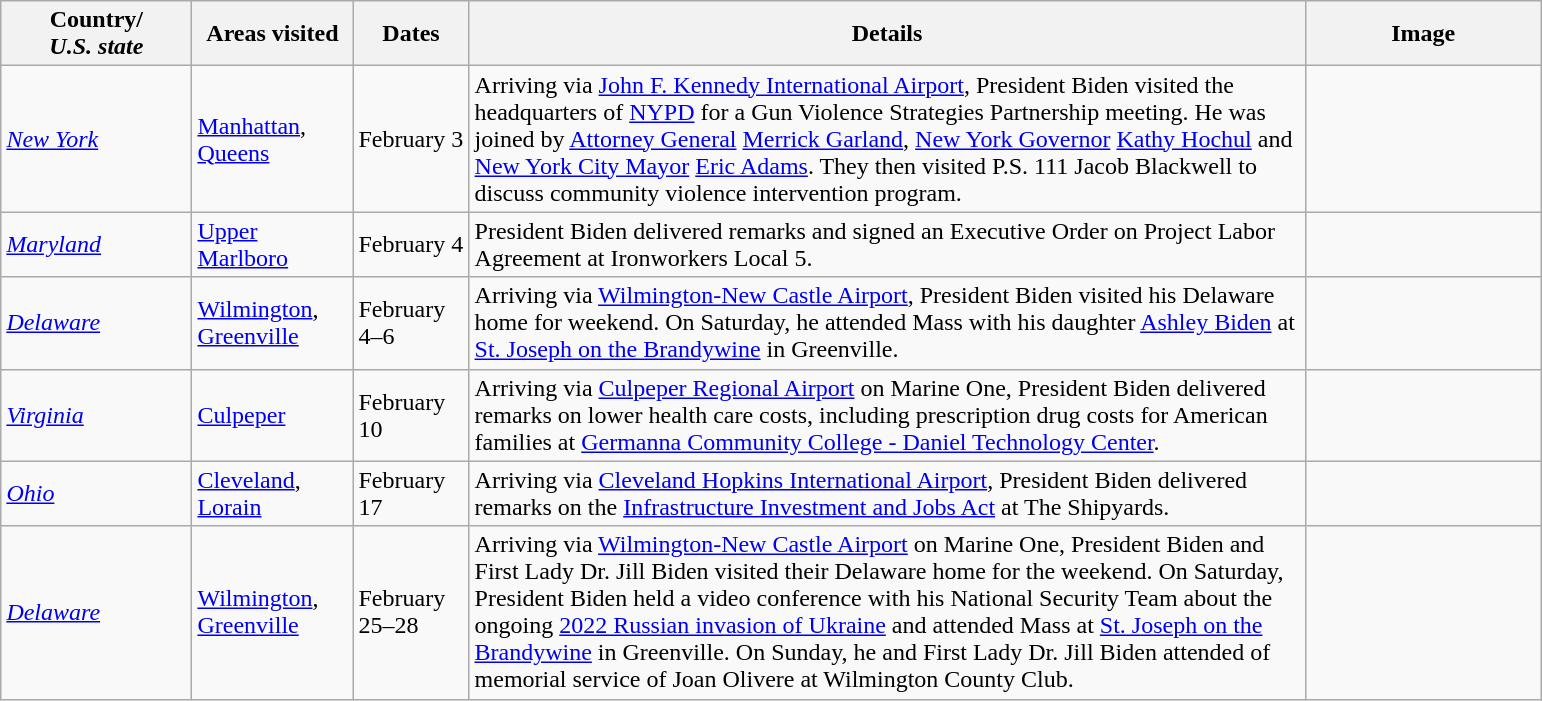<table class="wikitable" style="margin: 1em auto 1em auto">
<tr>
<th width=120>Country/<br><em>U.S. state</em></th>
<th width=100>Areas visited</th>
<th width=70>Dates</th>
<th width=550>Details</th>
<th width=150>Image</th>
</tr>
<tr>
<td> <em><a href='#'>New York</a></em></td>
<td><a href='#'>Manhattan</a>, <a href='#'>Queens</a></td>
<td>February 3</td>
<td>Arriving via <a href='#'>John F. Kennedy International Airport</a>, President Biden visited the headquarters of <a href='#'>NYPD</a> for a Gun Violence Strategies Partnership meeting. He was joined by <a href='#'>Attorney General</a> <a href='#'>Merrick Garland</a>, <a href='#'>New York Governor</a> <a href='#'>Kathy Hochul</a> and <a href='#'>New York City Mayor</a> <a href='#'>Eric Adams</a>. They then visited P.S. 111 Jacob Blackwell to discuss community violence intervention program.</td>
<td></td>
</tr>
<tr>
<td> <em><a href='#'>Maryland</a></em></td>
<td><a href='#'>Upper Marlboro</a></td>
<td>February 4</td>
<td>President Biden delivered remarks and signed an Executive Order on Project Labor Agreement at Ironworkers Local 5.</td>
<td></td>
</tr>
<tr>
<td> <em><a href='#'>Delaware</a></em></td>
<td><a href='#'>Wilmington</a>, <a href='#'>Greenville</a></td>
<td>February 4–6</td>
<td>Arriving via <a href='#'>Wilmington-New Castle Airport</a>, President Biden visited his Delaware home for weekend. On Saturday, he attended Mass with his daughter <a href='#'>Ashley Biden</a> at <a href='#'>St. Joseph on the Brandywine</a> in Greenville.</td>
<td></td>
</tr>
<tr>
<td> <em><a href='#'>Virginia</a></em></td>
<td><a href='#'>Culpeper</a></td>
<td>February 10</td>
<td>Arriving via <a href='#'>Culpeper Regional Airport</a> on Marine One, President Biden delivered remarks on lower health care costs, including prescription drug costs for American families at <a href='#'>Germanna Community College - Daniel Technology Center</a>.</td>
<td></td>
</tr>
<tr>
<td> <em><a href='#'>Ohio</a></em></td>
<td><a href='#'>Cleveland</a>, <a href='#'>Lorain</a></td>
<td>February 17</td>
<td>Arriving via <a href='#'>Cleveland Hopkins International Airport</a>, President Biden delivered remarks on the <a href='#'>Infrastructure Investment and Jobs Act</a> at The Shipyards.</td>
<td></td>
</tr>
<tr>
<td> <em><a href='#'>Delaware</a></em></td>
<td><a href='#'>Wilmington</a>, <a href='#'>Greenville</a></td>
<td>February 25–28</td>
<td>Arriving via <a href='#'>Wilmington-New Castle Airport</a> on Marine One, President Biden and First Lady Dr. Jill Biden visited their Delaware home for the weekend. On Saturday, President Biden held a video conference with his National Security Team about the ongoing <a href='#'>2022 Russian invasion of Ukraine</a> and attended Mass at <a href='#'>St. Joseph on the Brandywine</a> in Greenville. On Sunday, he and First Lady Dr. Jill Biden attended of memorial service of Joan Olivere at Wilmington County Club.</td>
<td></td>
</tr>
</table>
